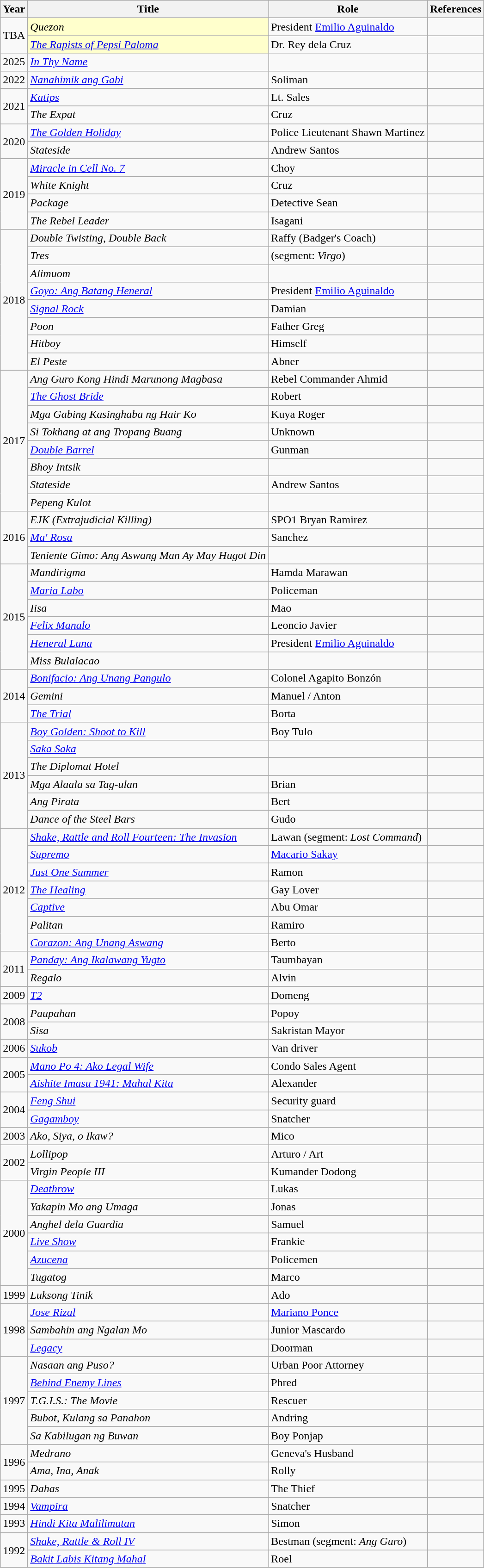<table class="wikitable sortable">
<tr>
<th>Year</th>
<th>Title</th>
<th>Role</th>
<th>References</th>
</tr>
<tr>
<td rowspan="2">TBA</td>
<td style="background:#ffc;"><em>Quezon</em> </td>
<td>President <a href='#'>Emilio Aguinaldo</a></td>
<td></td>
</tr>
<tr>
<td style="background:#ffc;"><em><a href='#'>The Rapists of Pepsi Paloma</a></em> </td>
<td>Dr. Rey dela Cruz</td>
<td></td>
</tr>
<tr>
<td>2025</td>
<td><em><a href='#'>In Thy Name</a></em></td>
<td></td>
<td></td>
</tr>
<tr>
<td>2022</td>
<td><em><a href='#'>Nanahimik ang Gabi</a></em></td>
<td>Soliman</td>
<td></td>
</tr>
<tr>
<td rowspan="2">2021</td>
<td><em><a href='#'>Katips</a></em></td>
<td>Lt. Sales</td>
<td></td>
</tr>
<tr>
<td><em>The Expat</em></td>
<td>Cruz</td>
<td></td>
</tr>
<tr>
<td rowspan="2">2020</td>
<td><em><a href='#'>The Golden Holiday</a></em></td>
<td>Police Lieutenant Shawn Martinez</td>
<td></td>
</tr>
<tr>
<td><em>Stateside</em></td>
<td>Andrew Santos</td>
<td></td>
</tr>
<tr>
<td rowspan="4">2019</td>
<td><em><a href='#'>Miracle in Cell No. 7</a></em></td>
<td>Choy</td>
<td></td>
</tr>
<tr>
<td><em>White Knight</em></td>
<td>Cruz</td>
<td></td>
</tr>
<tr>
<td><em>Package</em></td>
<td>Detective Sean</td>
<td></td>
</tr>
<tr>
<td><em>The Rebel Leader</em></td>
<td>Isagani</td>
<td></td>
</tr>
<tr>
<td rowspan="8">2018</td>
<td><em>Double Twisting, Double Back</em></td>
<td>Raffy (Badger's Coach)</td>
<td></td>
</tr>
<tr>
<td><em>Tres</em></td>
<td>(segment: <em>Virgo</em>)</td>
<td></td>
</tr>
<tr>
<td><em>Alimuom</em></td>
<td></td>
<td></td>
</tr>
<tr>
<td><em><a href='#'>Goyo: Ang Batang Heneral</a></em></td>
<td>President <a href='#'>Emilio Aguinaldo</a></td>
<td></td>
</tr>
<tr>
<td><em><a href='#'>Signal Rock</a></em></td>
<td>Damian</td>
<td></td>
</tr>
<tr>
<td><em>Poon</em></td>
<td>Father Greg</td>
<td></td>
</tr>
<tr>
<td><em>Hitboy</em></td>
<td>Himself</td>
<td></td>
</tr>
<tr>
<td><em>El Peste</em></td>
<td>Abner</td>
<td></td>
</tr>
<tr>
<td rowspan="8">2017</td>
<td><em>Ang Guro Kong Hindi Marunong Magbasa</em></td>
<td>Rebel Commander Ahmid</td>
<td></td>
</tr>
<tr>
<td><em><a href='#'>The Ghost Bride</a></em></td>
<td>Robert</td>
<td></td>
</tr>
<tr>
<td><em>Mga Gabing Kasinghaba ng Hair Ko</em></td>
<td>Kuya Roger</td>
<td></td>
</tr>
<tr>
<td><em>Si Tokhang at ang Tropang Buang</em></td>
<td>Unknown</td>
<td></td>
</tr>
<tr>
<td><em><a href='#'>Double Barrel</a></em></td>
<td>Gunman</td>
<td></td>
</tr>
<tr>
<td><em>Bhoy Intsik</em></td>
<td></td>
<td></td>
</tr>
<tr>
<td><em>Stateside</em></td>
<td>Andrew Santos</td>
<td></td>
</tr>
<tr>
<td><em>Pepeng Kulot</em></td>
<td></td>
<td></td>
</tr>
<tr>
<td rowspan="3">2016</td>
<td><em>EJK (Extrajudicial Killing)</em></td>
<td>SPO1 Bryan Ramirez</td>
<td></td>
</tr>
<tr>
<td><em><a href='#'>Ma' Rosa</a></em></td>
<td>Sanchez</td>
<td></td>
</tr>
<tr>
<td><em>Teniente Gimo: Ang Aswang Man Ay May Hugot Din</em></td>
<td></td>
<td></td>
</tr>
<tr>
<td rowspan="6">2015</td>
<td><em>Mandirigma</em></td>
<td>Hamda Marawan</td>
<td></td>
</tr>
<tr>
<td><em><a href='#'>Maria Labo</a></em></td>
<td>Policeman</td>
<td></td>
</tr>
<tr>
<td><em>Iisa</em></td>
<td>Mao</td>
<td></td>
</tr>
<tr>
<td><em><a href='#'>Felix Manalo</a></em></td>
<td>Leoncio Javier</td>
<td></td>
</tr>
<tr>
<td><em><a href='#'>Heneral Luna</a></em></td>
<td>President <a href='#'>Emilio Aguinaldo</a></td>
<td></td>
</tr>
<tr>
<td><em>Miss Bulalacao</em></td>
<td></td>
<td></td>
</tr>
<tr>
<td rowspan="3">2014</td>
<td><em><a href='#'>Bonifacio: Ang Unang Pangulo</a></em></td>
<td>Colonel Agapito Bonzón</td>
<td></td>
</tr>
<tr>
<td><em>Gemini</em></td>
<td>Manuel / Anton</td>
<td></td>
</tr>
<tr>
<td><em><a href='#'>The Trial</a></em></td>
<td>Borta</td>
<td></td>
</tr>
<tr>
<td rowspan="6">2013</td>
<td><em><a href='#'>Boy Golden: Shoot to Kill</a></em></td>
<td>Boy Tulo</td>
<td></td>
</tr>
<tr>
<td><em><a href='#'>Saka Saka</a></em></td>
<td></td>
<td></td>
</tr>
<tr>
<td><em>The Diplomat Hotel</em></td>
<td></td>
<td></td>
</tr>
<tr>
<td><em>Mga Alaala sa Tag-ulan</em></td>
<td>Brian</td>
<td></td>
</tr>
<tr>
<td><em>Ang Pirata</em></td>
<td>Bert</td>
<td></td>
</tr>
<tr>
<td><em>Dance of the Steel Bars</em></td>
<td>Gudo</td>
<td></td>
</tr>
<tr>
<td rowspan="7">2012</td>
<td><em><a href='#'>Shake, Rattle and Roll Fourteen: The Invasion</a></em></td>
<td>Lawan (segment: <em>Lost Command</em>)</td>
<td></td>
</tr>
<tr>
<td><em><a href='#'>Supremo</a></em></td>
<td><a href='#'>Macario Sakay</a></td>
<td></td>
</tr>
<tr>
<td><em><a href='#'>Just One Summer</a></em></td>
<td>Ramon</td>
<td></td>
</tr>
<tr>
<td><em><a href='#'>The Healing</a></em></td>
<td>Gay Lover</td>
<td></td>
</tr>
<tr>
<td><em><a href='#'>Captive</a></em></td>
<td>Abu Omar</td>
<td></td>
</tr>
<tr>
<td><em>Palitan</em></td>
<td>Ramiro</td>
<td></td>
</tr>
<tr>
<td><em><a href='#'>Corazon: Ang Unang Aswang</a></em></td>
<td>Berto</td>
<td></td>
</tr>
<tr>
<td rowspan="2">2011</td>
<td><em><a href='#'>Panday: Ang Ikalawang Yugto</a></em></td>
<td>Taumbayan</td>
<td></td>
</tr>
<tr>
<td><em>Regalo</em></td>
<td>Alvin</td>
<td></td>
</tr>
<tr>
<td>2009</td>
<td><em><a href='#'>T2</a></em></td>
<td>Domeng</td>
<td></td>
</tr>
<tr>
<td rowspan="2">2008</td>
<td><em>Paupahan</em></td>
<td>Popoy</td>
<td></td>
</tr>
<tr>
<td><em>Sisa</em></td>
<td>Sakristan Mayor</td>
<td></td>
</tr>
<tr>
<td>2006</td>
<td><em><a href='#'>Sukob</a></em></td>
<td>Van driver</td>
<td></td>
</tr>
<tr>
<td rowspan="2">2005</td>
<td><em><a href='#'>Mano Po 4: Ako Legal Wife</a></em></td>
<td>Condo Sales Agent</td>
<td></td>
</tr>
<tr>
<td><em><a href='#'>Aishite Imasu 1941: Mahal Kita</a></em></td>
<td>Alexander</td>
<td></td>
</tr>
<tr>
<td rowspan="2">2004</td>
<td><em><a href='#'>Feng Shui</a></em></td>
<td>Security guard</td>
<td></td>
</tr>
<tr>
<td><em><a href='#'>Gagamboy</a></em></td>
<td>Snatcher</td>
<td></td>
</tr>
<tr>
<td>2003</td>
<td><em>Ako, Siya, o Ikaw?</em></td>
<td>Mico</td>
<td></td>
</tr>
<tr>
<td rowspan="2">2002</td>
<td><em>Lollipop</em></td>
<td>Arturo / Art</td>
<td></td>
</tr>
<tr>
<td><em>Virgin People III</em></td>
<td>Kumander Dodong</td>
<td></td>
</tr>
<tr>
<td rowspan="6">2000</td>
<td><em><a href='#'>Deathrow</a></em></td>
<td>Lukas</td>
<td></td>
</tr>
<tr>
<td><em>Yakapin Mo ang Umaga</em></td>
<td>Jonas</td>
<td></td>
</tr>
<tr>
<td><em>Anghel dela Guardia</em></td>
<td>Samuel</td>
<td></td>
</tr>
<tr>
<td><em><a href='#'>Live Show</a></em></td>
<td>Frankie</td>
<td></td>
</tr>
<tr>
<td><em><a href='#'>Azucena</a></em></td>
<td>Policemen</td>
<td></td>
</tr>
<tr>
<td><em>Tugatog</em></td>
<td>Marco</td>
<td></td>
</tr>
<tr>
<td>1999</td>
<td><em>Luksong Tinik</em></td>
<td>Ado</td>
<td></td>
</tr>
<tr>
<td rowspan="3">1998</td>
<td><em><a href='#'>Jose Rizal</a></em></td>
<td><a href='#'>Mariano Ponce</a></td>
<td></td>
</tr>
<tr>
<td><em>Sambahin ang Ngalan Mo</em></td>
<td>Junior Mascardo</td>
<td></td>
</tr>
<tr>
<td><em><a href='#'>Legacy</a></em></td>
<td>Doorman</td>
<td></td>
</tr>
<tr>
<td rowspan="5">1997</td>
<td><em>Nasaan ang Puso?</em></td>
<td>Urban Poor Attorney</td>
<td></td>
</tr>
<tr>
<td><em><a href='#'>Behind Enemy Lines</a></em></td>
<td>Phred</td>
<td></td>
</tr>
<tr>
<td><em>T.G.I.S.: The Movie</em></td>
<td>Rescuer</td>
<td></td>
</tr>
<tr>
<td><em>Bubot, Kulang sa Panahon</em></td>
<td>Andring</td>
<td></td>
</tr>
<tr>
<td><em>Sa Kabilugan ng Buwan</em></td>
<td>Boy Ponjap</td>
<td></td>
</tr>
<tr>
<td rowspan="2">1996</td>
<td><em>Medrano</em></td>
<td>Geneva's Husband</td>
<td></td>
</tr>
<tr>
<td><em>Ama, Ina, Anak</em></td>
<td>Rolly</td>
<td></td>
</tr>
<tr>
<td>1995</td>
<td><em>Dahas</em></td>
<td>The Thief</td>
<td></td>
</tr>
<tr>
<td>1994</td>
<td><em><a href='#'>Vampira</a></em></td>
<td>Snatcher</td>
<td></td>
</tr>
<tr>
<td>1993</td>
<td><em><a href='#'>Hindi Kita Malilimutan</a></em></td>
<td>Simon</td>
<td></td>
</tr>
<tr>
<td rowspan="2">1992</td>
<td><em><a href='#'>Shake, Rattle & Roll IV</a></em></td>
<td>Bestman (segment: <em>Ang Guro</em>)</td>
<td></td>
</tr>
<tr>
<td><em><a href='#'>Bakit Labis Kitang Mahal</a></em></td>
<td>Roel</td>
<td></td>
</tr>
</table>
